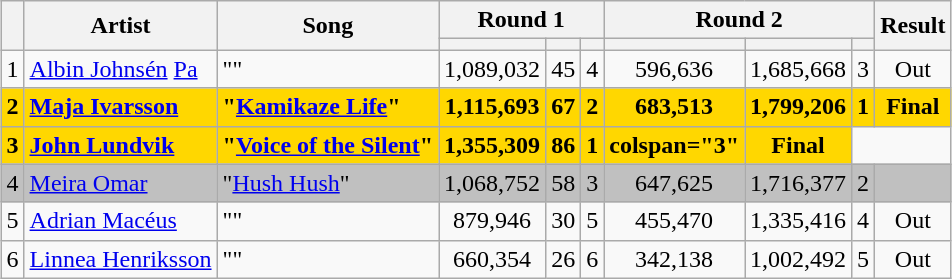<table class="sortable wikitable" style="margin: 1em auto 1em auto; text-align:center;">
<tr>
<th rowspan="2"></th>
<th rowspan="2">Artist</th>
<th rowspan="2">Song</th>
<th colspan="3">Round 1</th>
<th colspan="3">Round 2</th>
<th rowspan="2" class="unsortable">Result</th>
</tr>
<tr>
<th></th>
<th></th>
<th></th>
<th></th>
<th></th>
<th></th>
</tr>
<tr>
<td>1</td>
<td align="left"><a href='#'>Albin Johnsén</a>  <a href='#'>Pa</a></td>
<td align="left">""</td>
<td>1,089,032</td>
<td>45</td>
<td>4</td>
<td>596,636</td>
<td>1,685,668</td>
<td>3</td>
<td>Out</td>
</tr>
<tr style="background:gold; font-weight:bold;">
<td>2</td>
<td align="left"><a href='#'>Maja Ivarsson</a></td>
<td align="left">"<a href='#'>Kamikaze Life</a>"</td>
<td>1,115,693</td>
<td>67</td>
<td>2</td>
<td>683,513</td>
<td>1,799,206</td>
<td>1</td>
<td>Final</td>
</tr>
<tr style="background:gold; font-weight:bold;">
<td>3</td>
<td align="left"><a href='#'>John Lundvik</a></td>
<td align="left">"<a href='#'>Voice of the Silent</a>"</td>
<td>1,355,309</td>
<td>86</td>
<td>1</td>
<td>colspan="3" </td>
<td>Final</td>
</tr>
<tr style="background:silver;">
<td>4</td>
<td align="left"><a href='#'>Meira Omar</a></td>
<td align="left">"<a href='#'>Hush Hush</a>"</td>
<td>1,068,752</td>
<td>58</td>
<td>3</td>
<td>647,625</td>
<td>1,716,377</td>
<td>2</td>
<td><strong></strong></td>
</tr>
<tr>
<td>5</td>
<td align="left"><a href='#'>Adrian Macéus</a></td>
<td align="left">""</td>
<td>879,946</td>
<td>30</td>
<td>5</td>
<td>455,470</td>
<td>1,335,416</td>
<td>4</td>
<td>Out</td>
</tr>
<tr>
<td>6</td>
<td align="left"><a href='#'>Linnea Henriksson</a></td>
<td align="left">""</td>
<td>660,354</td>
<td>26</td>
<td>6</td>
<td>342,138</td>
<td>1,002,492</td>
<td>5</td>
<td>Out</td>
</tr>
</table>
